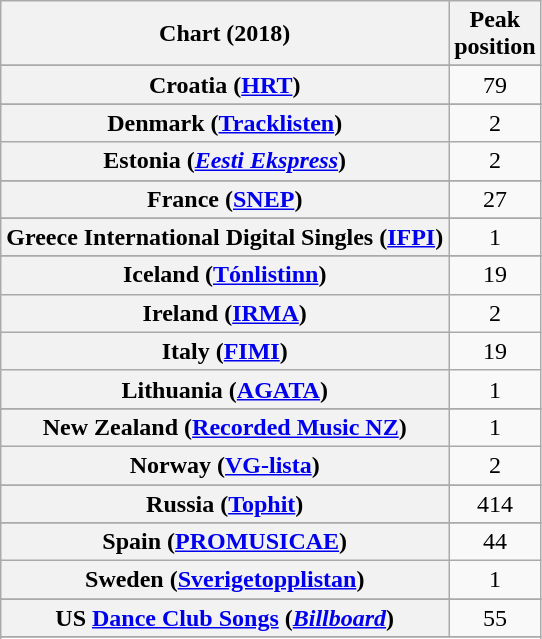<table class="wikitable sortable plainrowheaders" style="text-align:center">
<tr>
<th scope="col">Chart (2018)</th>
<th scope="col">Peak<br> position</th>
</tr>
<tr>
</tr>
<tr>
</tr>
<tr>
</tr>
<tr>
</tr>
<tr>
</tr>
<tr>
</tr>
<tr>
<th scope="row">Croatia (<a href='#'>HRT</a>)</th>
<td>79</td>
</tr>
<tr>
</tr>
<tr>
<th scope="row">Denmark (<a href='#'>Tracklisten</a>)</th>
<td>2</td>
</tr>
<tr>
<th scope="row">Estonia (<em><a href='#'>Eesti Ekspress</a></em>)</th>
<td>2</td>
</tr>
<tr>
</tr>
<tr>
<th scope="row">France (<a href='#'>SNEP</a>)</th>
<td>27</td>
</tr>
<tr>
</tr>
<tr>
<th scope="row">Greece International Digital Singles (<a href='#'>IFPI</a>)</th>
<td>1</td>
</tr>
<tr>
</tr>
<tr>
</tr>
<tr>
<th scope="row">Iceland (<a href='#'>Tónlistinn</a>)</th>
<td>19</td>
</tr>
<tr>
<th scope="row">Ireland (<a href='#'>IRMA</a>)</th>
<td>2</td>
</tr>
<tr>
<th scope="row">Italy (<a href='#'>FIMI</a>)</th>
<td>19</td>
</tr>
<tr>
<th scope="row">Lithuania (<a href='#'>AGATA</a>)</th>
<td>1</td>
</tr>
<tr>
</tr>
<tr>
</tr>
<tr>
<th scope="row">New Zealand (<a href='#'>Recorded Music NZ</a>)</th>
<td>1</td>
</tr>
<tr>
<th scope="row">Norway (<a href='#'>VG-lista</a>)</th>
<td>2</td>
</tr>
<tr>
</tr>
<tr>
<th scope="row">Russia (<a href='#'>Tophit</a>)</th>
<td>414</td>
</tr>
<tr>
</tr>
<tr>
</tr>
<tr>
<th scope="row">Spain (<a href='#'>PROMUSICAE</a>)</th>
<td>44</td>
</tr>
<tr>
<th scope="row">Sweden (<a href='#'>Sverigetopplistan</a>)</th>
<td>1</td>
</tr>
<tr>
</tr>
<tr>
</tr>
<tr>
</tr>
<tr>
</tr>
<tr>
<th scope="row">US <a href='#'>Dance Club Songs</a> (<em><a href='#'>Billboard</a></em>)</th>
<td>55</td>
</tr>
<tr>
</tr>
<tr>
</tr>
<tr>
</tr>
</table>
